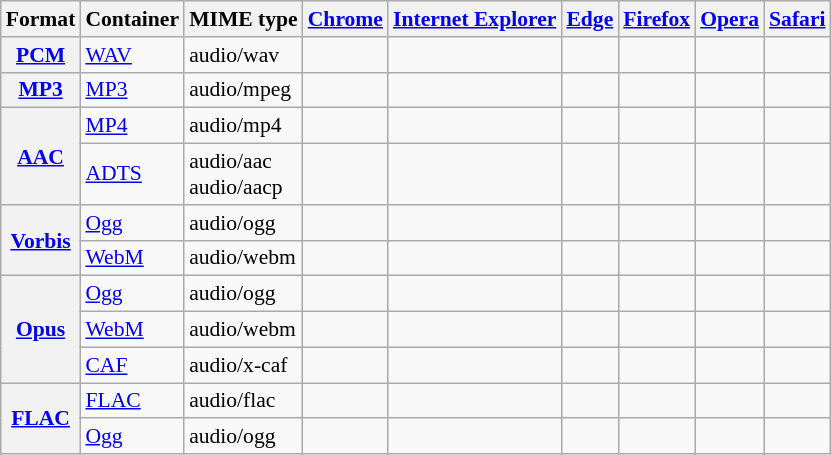<table class="wikitable" style="font-size:90%">
<tr>
<th scope="col">Format</th>
<th scope="col">Container</th>
<th scope="col">MIME type</th>
<th scope="col"><a href='#'>Chrome</a></th>
<th scope="col"><a href='#'>Internet Explorer</a></th>
<th scope="col"><a href='#'>Edge</a></th>
<th scope="col"><a href='#'>Firefox</a></th>
<th scope="col"><a href='#'>Opera</a></th>
<th scope="col"><a href='#'>Safari</a></th>
</tr>
<tr>
<th scope="row"><a href='#'>PCM</a></th>
<td><a href='#'>WAV</a></td>
<td>audio/wav</td>
<td></td>
<td></td>
<td></td>
<td></td>
<td></td>
<td></td>
</tr>
<tr>
<th scope="row"><a href='#'>MP3</a></th>
<td><a href='#'>MP3</a></td>
<td>audio/mpeg</td>
<td></td>
<td></td>
<td></td>
<td></td>
<td></td>
<td></td>
</tr>
<tr>
<th scope="row" rowspan="2"><a href='#'>AAC</a></th>
<td><a href='#'>MP4</a></td>
<td>audio/mp4</td>
<td></td>
<td></td>
<td></td>
<td></td>
<td></td>
<td></td>
</tr>
<tr>
<td><a href='#'>ADTS</a></td>
<td>audio/aac <br> audio/aacp</td>
<td></td>
<td></td>
<td></td>
<td></td>
<td></td>
<td></td>
</tr>
<tr>
<th scope="row" rowspan="2"><a href='#'>Vorbis</a></th>
<td><a href='#'>Ogg</a></td>
<td>audio/ogg</td>
<td></td>
<td></td>
<td></td>
<td></td>
<td></td>
<td></td>
</tr>
<tr>
<td><a href='#'>WebM</a></td>
<td>audio/webm</td>
<td></td>
<td></td>
<td></td>
<td></td>
<td></td>
<td></td>
</tr>
<tr>
<th scope="row" rowspan="3"><a href='#'>Opus</a></th>
<td><a href='#'>Ogg</a></td>
<td>audio/ogg</td>
<td></td>
<td></td>
<td></td>
<td></td>
<td></td>
<td></td>
</tr>
<tr>
<td><a href='#'>WebM</a></td>
<td>audio/webm</td>
<td></td>
<td></td>
<td></td>
<td></td>
<td></td>
<td></td>
</tr>
<tr>
<td><a href='#'>CAF</a></td>
<td>audio/x-caf</td>
<td></td>
<td></td>
<td></td>
<td></td>
<td></td>
<td></td>
</tr>
<tr>
<th scope="row" rowspan="2"><a href='#'>FLAC</a></th>
<td><a href='#'>FLAC</a></td>
<td>audio/flac</td>
<td></td>
<td></td>
<td></td>
<td></td>
<td></td>
<td></td>
</tr>
<tr>
<td><a href='#'>Ogg</a></td>
<td>audio/ogg</td>
<td></td>
<td></td>
<td></td>
<td></td>
<td></td>
<td></td>
</tr>
</table>
